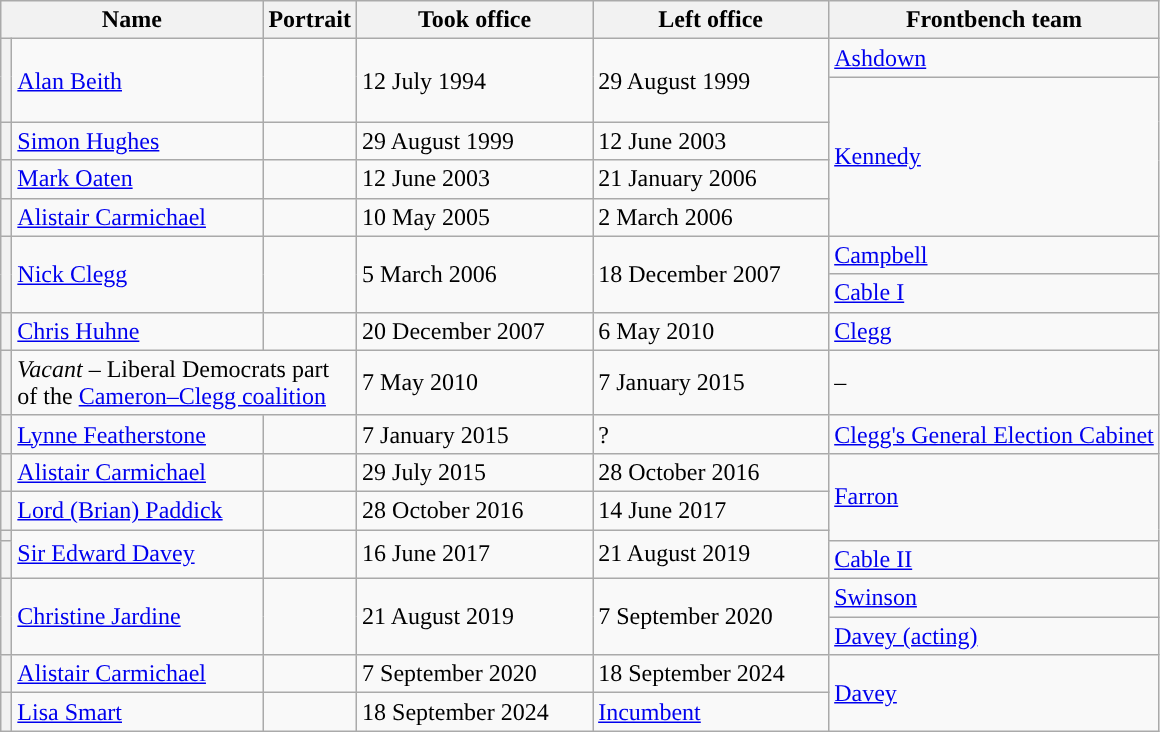<table class="wikitable">
<tr>
<th colspan=2>Name</th>
<th>Portrait</th>
<th width=150>Took office</th>
<th width=150>Left office</th>
<th colspan=2>Frontbench team</th>
</tr>
<tr>
<th rowspan=2 style="background-color: "></th>
<td rowspan=2><a href='#'>Alan Beith</a></td>
<td rowspan=2></td>
<td rowspan=2>12 July 1994</td>
<td rowspan=2>29 August 1999</td>
<td><a href='#'>Ashdown</a></td>
</tr>
<tr style="height:30px">
<td rowspan=4><a href='#'>Kennedy</a></td>
</tr>
<tr>
<th style="background-color: "></th>
<td width=160><a href='#'>Simon Hughes</a></td>
<td></td>
<td>29 August 1999</td>
<td>12 June 2003</td>
</tr>
<tr>
<th style="background-color: "></th>
<td width=160><a href='#'>Mark Oaten</a></td>
<td></td>
<td>12 June 2003</td>
<td>21 January 2006</td>
</tr>
<tr>
<th style="background-color: "></th>
<td width=160><a href='#'>Alistair Carmichael</a><br></td>
<td></td>
<td>10 May 2005</td>
<td>2 March 2006</td>
</tr>
<tr>
<th rowspan="2" style="background-color: "></th>
<td rowspan="2" width=160><a href='#'>Nick Clegg</a></td>
<td rowspan="2"></td>
<td rowspan="2">5 March 2006</td>
<td rowspan="2">18 December 2007</td>
<td><a href='#'>Campbell</a></td>
</tr>
<tr>
<td><a href='#'>Cable I</a></td>
</tr>
<tr>
<th style="background-color: "></th>
<td width=160><a href='#'>Chris Huhne</a></td>
<td></td>
<td>20 December 2007</td>
<td>6 May 2010</td>
<td><a href='#'>Clegg</a></td>
</tr>
<tr>
<th></th>
<td width=160 colspan="2"><em>Vacant</em> – Liberal Democrats part of the <a href='#'>Cameron–Clegg coalition</a></td>
<td>7 May 2010</td>
<td>7 January 2015</td>
<td>–</td>
</tr>
<tr>
<th style="background-color: "></th>
<td width=160><a href='#'>Lynne Featherstone</a></td>
<td></td>
<td>7 January 2015</td>
<td>?</td>
<td><a href='#'>Clegg's General Election Cabinet</a></td>
</tr>
<tr>
<th style="background-color: "></th>
<td width=160><a href='#'>Alistair Carmichael</a></td>
<td></td>
<td>29 July 2015</td>
<td>28 October 2016</td>
<td rowspan=3><a href='#'>Farron</a></td>
</tr>
<tr>
<th style="background-color: "></th>
<td width=160><a href='#'>Lord (Brian) Paddick</a></td>
<td></td>
<td>28 October 2016</td>
<td>14 June 2017</td>
</tr>
<tr>
<th style="background-color: "></th>
<td rowspan=2 width=160><a href='#'>Sir Edward Davey</a></td>
<td rowspan=2></td>
<td rowspan=2>16 June 2017</td>
<td rowspan=2>21 August 2019</td>
</tr>
<tr>
<th style="background-color: "></th>
<td><a href='#'>Cable II</a></td>
</tr>
<tr>
<th rowspan="2" style="background-color: "></th>
<td rowspan="2" width=160><a href='#'>Christine Jardine</a></td>
<td rowspan="2"></td>
<td rowspan="2">21 August 2019</td>
<td rowspan="2">7 September 2020</td>
<td><a href='#'>Swinson</a></td>
</tr>
<tr>
<td><a href='#'>Davey (acting)</a></td>
</tr>
<tr>
<th style="background-color: "></th>
<td width=160><a href='#'>Alistair Carmichael</a></td>
<td></td>
<td>7 September 2020</td>
<td>18 September 2024</td>
<td rowspan="2"><a href='#'>Davey</a></td>
</tr>
<tr>
<th style="background-color: "></th>
<td width=160><a href='#'>Lisa Smart</a></td>
<td></td>
<td>18 September 2024</td>
<td><a href='#'>Incumbent</a></td>
</tr>
</table>
